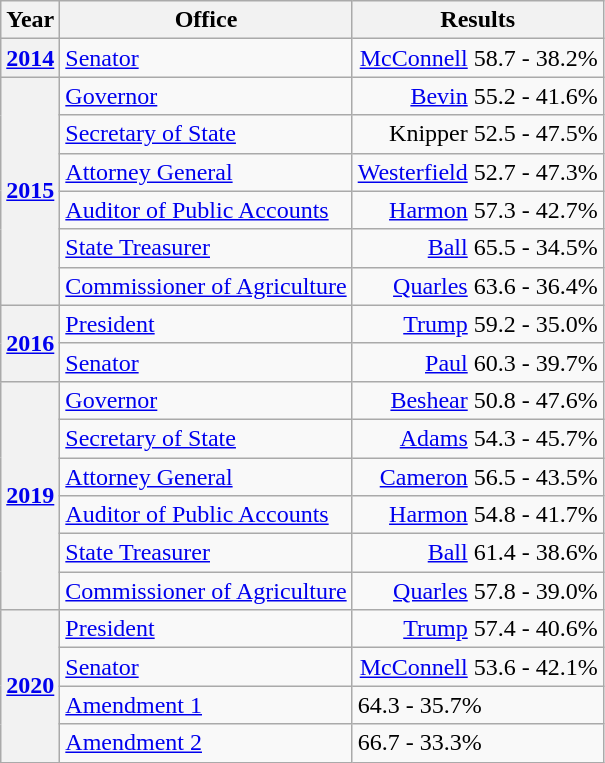<table class=wikitable>
<tr>
<th>Year</th>
<th>Office</th>
<th>Results</th>
</tr>
<tr>
<th><a href='#'>2014</a></th>
<td><a href='#'>Senator</a></td>
<td align="right" ><a href='#'>McConnell</a> 58.7 - 38.2%</td>
</tr>
<tr>
<th rowspan=6><a href='#'>2015</a></th>
<td><a href='#'>Governor</a></td>
<td align="right" ><a href='#'>Bevin</a> 55.2 - 41.6%</td>
</tr>
<tr>
<td><a href='#'>Secretary of State</a></td>
<td align="right" >Knipper 52.5 - 47.5%</td>
</tr>
<tr>
<td><a href='#'>Attorney General</a></td>
<td align="right" ><a href='#'>Westerfield</a> 52.7 - 47.3%</td>
</tr>
<tr>
<td><a href='#'>Auditor of Public Accounts</a></td>
<td align="right" ><a href='#'>Harmon</a> 57.3 - 42.7%</td>
</tr>
<tr>
<td><a href='#'>State Treasurer</a></td>
<td align="right" ><a href='#'>Ball</a> 65.5 - 34.5%</td>
</tr>
<tr>
<td><a href='#'>Commissioner of Agriculture</a></td>
<td align="right" ><a href='#'>Quarles</a> 63.6 - 36.4%</td>
</tr>
<tr>
<th rowspan=2><a href='#'>2016</a></th>
<td><a href='#'>President</a></td>
<td align="right" ><a href='#'>Trump</a> 59.2 - 35.0%</td>
</tr>
<tr>
<td><a href='#'>Senator</a></td>
<td align="right" ><a href='#'>Paul</a> 60.3 - 39.7%</td>
</tr>
<tr>
<th rowspan=6><a href='#'>2019</a></th>
<td><a href='#'>Governor</a></td>
<td align="right" ><a href='#'>Beshear</a> 50.8 - 47.6%</td>
</tr>
<tr>
<td><a href='#'>Secretary of State</a></td>
<td align="right" ><a href='#'>Adams</a> 54.3 - 45.7%</td>
</tr>
<tr>
<td><a href='#'>Attorney General</a></td>
<td align="right" ><a href='#'>Cameron</a> 56.5 - 43.5%</td>
</tr>
<tr>
<td><a href='#'>Auditor of Public Accounts</a></td>
<td align="right" ><a href='#'>Harmon</a> 54.8 - 41.7%</td>
</tr>
<tr>
<td><a href='#'>State Treasurer</a></td>
<td align="right" ><a href='#'>Ball</a> 61.4 - 38.6%</td>
</tr>
<tr>
<td><a href='#'>Commissioner of Agriculture</a></td>
<td align="right" ><a href='#'>Quarles</a> 57.8 - 39.0%</td>
</tr>
<tr>
<th rowspan=4><a href='#'>2020</a></th>
<td><a href='#'>President</a></td>
<td align="right" ><a href='#'>Trump</a> 57.4 - 40.6%</td>
</tr>
<tr>
<td><a href='#'>Senator</a></td>
<td align="right" ><a href='#'>McConnell</a> 53.6 - 42.1%</td>
</tr>
<tr>
<td><a href='#'>Amendment 1</a></td>
<td> 64.3 - 35.7%</td>
</tr>
<tr>
<td><a href='#'>Amendment 2</a></td>
<td> 66.7 - 33.3%</td>
</tr>
</table>
